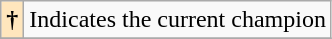<table class="wikitable">
<tr>
<th style="background-color:#FFE6BD">†</th>
<td>Indicates the current champion</td>
</tr>
<tr>
</tr>
</table>
